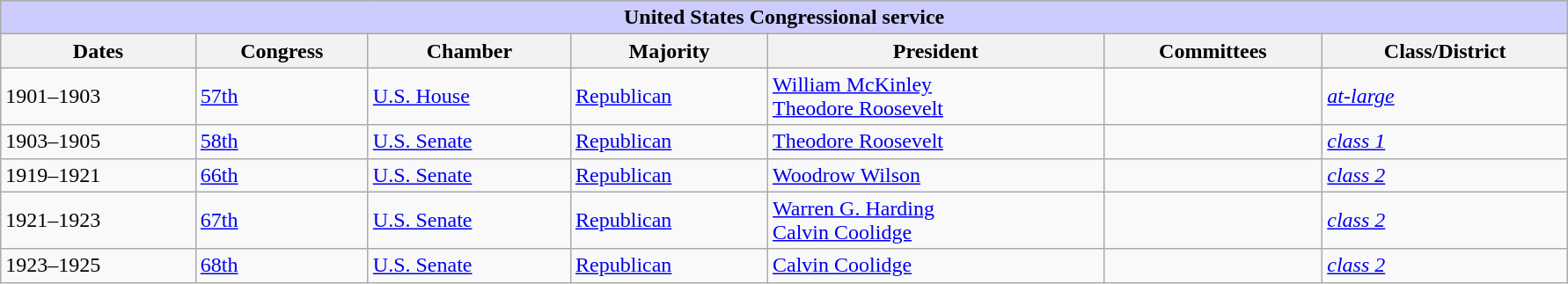<table class=wikitable style="width: 94%" style="text-align: center;" align="center">
<tr bgcolor=#cccccc>
<th colspan=7 style="background: #ccccff;">United States Congressional service</th>
</tr>
<tr>
<th><strong>Dates</strong></th>
<th><strong>Congress</strong></th>
<th><strong>Chamber</strong></th>
<th><strong>Majority</strong></th>
<th><strong>President</strong></th>
<th><strong>Committees</strong></th>
<th><strong>Class/District</strong></th>
</tr>
<tr>
<td>1901–1903</td>
<td><a href='#'>57th</a></td>
<td><a href='#'>U.S. House</a></td>
<td><a href='#'>Republican</a></td>
<td><a href='#'>William McKinley</a><br><a href='#'>Theodore Roosevelt</a></td>
<td></td>
<td><a href='#'><em>at-large</em></a></td>
</tr>
<tr>
<td>1903–1905</td>
<td><a href='#'>58th</a></td>
<td><a href='#'>U.S. Senate</a></td>
<td><a href='#'>Republican</a></td>
<td><a href='#'>Theodore Roosevelt</a></td>
<td></td>
<td><a href='#'><em>class 1</em></a></td>
</tr>
<tr>
<td>1919–1921</td>
<td><a href='#'>66th</a></td>
<td><a href='#'>U.S. Senate</a></td>
<td><a href='#'>Republican</a></td>
<td><a href='#'>Woodrow Wilson</a></td>
<td></td>
<td><a href='#'><em>class 2</em></a></td>
</tr>
<tr>
<td>1921–1923</td>
<td><a href='#'>67th</a></td>
<td><a href='#'>U.S. Senate</a></td>
<td><a href='#'>Republican</a></td>
<td><a href='#'>Warren G. Harding</a><br><a href='#'>Calvin Coolidge</a></td>
<td></td>
<td><a href='#'><em>class 2</em></a></td>
</tr>
<tr>
<td>1923–1925</td>
<td><a href='#'>68th</a></td>
<td><a href='#'>U.S. Senate</a></td>
<td><a href='#'>Republican</a></td>
<td><a href='#'>Calvin Coolidge</a></td>
<td></td>
<td><a href='#'><em>class 2</em></a></td>
</tr>
</table>
